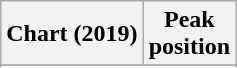<table class="wikitable sortable plainrowheaders">
<tr>
<th>Chart (2019)</th>
<th>Peak<br>position</th>
</tr>
<tr>
</tr>
<tr>
</tr>
<tr>
</tr>
<tr>
</tr>
</table>
